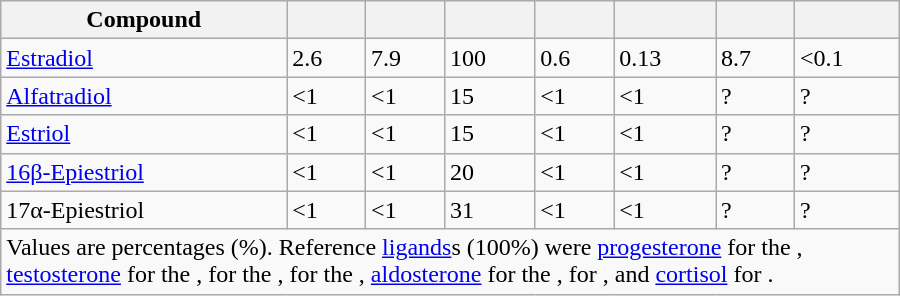<table class="wikitable center sortable mw-collapsible mw-collapsed" style="width:600px; text-align:left; margin-left:auto; margin-right:auto; border:none;">
<tr>
<th>Compound</th>
<th></th>
<th></th>
<th></th>
<th></th>
<th></th>
<th></th>
<th></th>
</tr>
<tr>
<td><a href='#'>Estradiol</a></td>
<td>2.6</td>
<td>7.9</td>
<td>100</td>
<td>0.6</td>
<td>0.13</td>
<td>8.7</td>
<td><0.1</td>
</tr>
<tr>
<td><a href='#'>Alfatradiol</a></td>
<td><1</td>
<td><1</td>
<td>15</td>
<td><1</td>
<td><1</td>
<td>?</td>
<td>?</td>
</tr>
<tr>
<td><a href='#'>Estriol</a></td>
<td><1</td>
<td><1</td>
<td>15</td>
<td><1</td>
<td><1</td>
<td>?</td>
<td>?</td>
</tr>
<tr>
<td><a href='#'>16β-Epiestriol</a></td>
<td><1</td>
<td><1</td>
<td>20</td>
<td><1</td>
<td><1</td>
<td>?</td>
<td>?</td>
</tr>
<tr>
<td>17α-Epiestriol</td>
<td><1</td>
<td><1</td>
<td>31</td>
<td><1</td>
<td><1</td>
<td>?</td>
<td>?</td>
</tr>
<tr class="sortbottom">
<td colspan="10" style="width: 1px;">Values are percentages (%). Reference <a href='#'>ligands</a>s (100%) were <a href='#'>progesterone</a> for the , <a href='#'>testosterone</a> for the , <a href='#'></a> for the ,  for the , <a href='#'>aldosterone</a> for the ,  for , and <a href='#'>cortisol</a> for .</td>
</tr>
</table>
